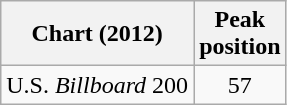<table class="wikitable">
<tr>
<th>Chart (2012)</th>
<th>Peak<br>position</th>
</tr>
<tr>
<td>U.S. <em>Billboard</em> 200</td>
<td align="center">57</td>
</tr>
</table>
